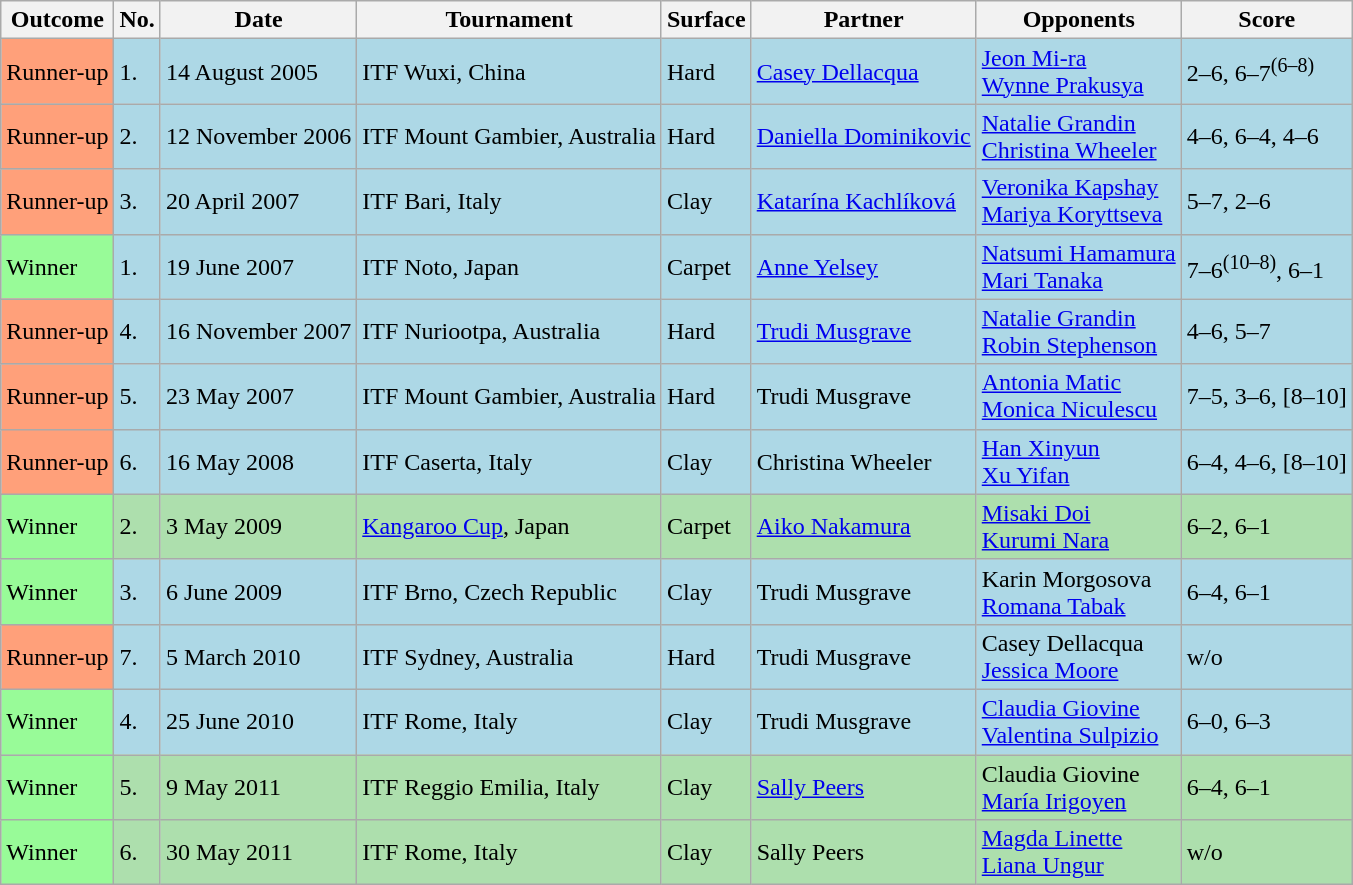<table class="sortable wikitable">
<tr>
<th>Outcome</th>
<th>No.</th>
<th>Date</th>
<th>Tournament</th>
<th>Surface</th>
<th>Partner</th>
<th>Opponents</th>
<th class="unsortable">Score</th>
</tr>
<tr style="background:lightblue;">
<td bgcolor="FFA07A">Runner-up</td>
<td>1.</td>
<td>14 August 2005</td>
<td>ITF Wuxi, China</td>
<td>Hard</td>
<td> <a href='#'>Casey Dellacqua</a></td>
<td> <a href='#'>Jeon Mi-ra</a> <br>  <a href='#'>Wynne Prakusya</a></td>
<td>2–6, 6–7<sup>(6–8)</sup></td>
</tr>
<tr style="background:lightblue;">
<td bgcolor="FFA07A">Runner-up</td>
<td>2.</td>
<td>12 November 2006</td>
<td>ITF Mount Gambier, Australia</td>
<td>Hard</td>
<td> <a href='#'>Daniella Dominikovic</a></td>
<td> <a href='#'>Natalie Grandin</a> <br>  <a href='#'>Christina Wheeler</a></td>
<td>4–6, 6–4, 4–6</td>
</tr>
<tr style="background:lightblue;">
<td bgcolor="FFA07A">Runner-up</td>
<td>3.</td>
<td>20 April 2007</td>
<td>ITF Bari, Italy</td>
<td>Clay</td>
<td> <a href='#'>Katarína Kachlíková</a></td>
<td> <a href='#'>Veronika Kapshay</a> <br>  <a href='#'>Mariya Koryttseva</a></td>
<td>5–7, 2–6</td>
</tr>
<tr style="background:lightblue;">
<td bgcolor="98FB98">Winner</td>
<td>1.</td>
<td>19 June 2007</td>
<td>ITF Noto, Japan</td>
<td>Carpet</td>
<td> <a href='#'>Anne Yelsey</a></td>
<td> <a href='#'>Natsumi Hamamura</a> <br>  <a href='#'>Mari Tanaka</a></td>
<td>7–6<sup>(10–8)</sup>, 6–1</td>
</tr>
<tr style="background:lightblue;">
<td bgcolor="FFA07A">Runner-up</td>
<td>4.</td>
<td>16 November 2007</td>
<td>ITF Nuriootpa, Australia</td>
<td>Hard</td>
<td> <a href='#'>Trudi Musgrave</a></td>
<td> <a href='#'>Natalie Grandin</a> <br>  <a href='#'>Robin Stephenson</a></td>
<td>4–6, 5–7</td>
</tr>
<tr style="background:lightblue;">
<td bgcolor="FFA07A">Runner-up</td>
<td>5.</td>
<td>23 May 2007</td>
<td>ITF Mount Gambier, Australia</td>
<td>Hard</td>
<td> Trudi Musgrave</td>
<td> <a href='#'>Antonia Matic</a> <br>  <a href='#'>Monica Niculescu</a></td>
<td>7–5, 3–6, [8–10]</td>
</tr>
<tr style="background:lightblue;">
<td bgcolor="FFA07A">Runner-up</td>
<td>6.</td>
<td>16 May 2008</td>
<td>ITF Caserta, Italy</td>
<td>Clay</td>
<td> Christina Wheeler</td>
<td> <a href='#'>Han Xinyun</a> <br>  <a href='#'>Xu Yifan</a></td>
<td>6–4, 4–6, [8–10]</td>
</tr>
<tr style="background:#addfad;">
<td bgcolor="98FB98">Winner</td>
<td>2.</td>
<td>3 May 2009</td>
<td><a href='#'>Kangaroo Cup</a>, Japan</td>
<td>Carpet</td>
<td> <a href='#'>Aiko Nakamura</a></td>
<td> <a href='#'>Misaki Doi</a> <br>  <a href='#'>Kurumi Nara</a></td>
<td>6–2, 6–1</td>
</tr>
<tr style="background:lightblue;">
<td bgcolor="98FB98">Winner</td>
<td>3.</td>
<td>6 June 2009</td>
<td>ITF Brno, Czech Republic</td>
<td>Clay</td>
<td> Trudi Musgrave</td>
<td> Karin Morgosova <br>  <a href='#'>Romana Tabak</a></td>
<td>6–4, 6–1</td>
</tr>
<tr style="background:lightblue;">
<td bgcolor="FFA07A">Runner-up</td>
<td>7.</td>
<td>5 March 2010</td>
<td>ITF Sydney, Australia</td>
<td>Hard</td>
<td> Trudi Musgrave</td>
<td> Casey Dellacqua <br>  <a href='#'>Jessica Moore</a></td>
<td>w/o</td>
</tr>
<tr style="background:lightblue;">
<td bgcolor="98FB98">Winner</td>
<td>4.</td>
<td>25 June 2010</td>
<td>ITF Rome, Italy</td>
<td>Clay</td>
<td> Trudi Musgrave</td>
<td> <a href='#'>Claudia Giovine</a> <br>  <a href='#'>Valentina Sulpizio</a></td>
<td>6–0, 6–3</td>
</tr>
<tr style="background:#addfad;">
<td bgcolor="98FB98">Winner</td>
<td>5.</td>
<td>9 May 2011</td>
<td>ITF Reggio Emilia, Italy</td>
<td>Clay</td>
<td> <a href='#'>Sally Peers</a></td>
<td> Claudia Giovine <br>  <a href='#'>María Irigoyen</a></td>
<td>6–4, 6–1</td>
</tr>
<tr style="background:#addfad;">
<td bgcolor="98FB98">Winner</td>
<td>6.</td>
<td>30 May 2011</td>
<td>ITF Rome, Italy</td>
<td>Clay</td>
<td> Sally Peers</td>
<td> <a href='#'>Magda Linette</a> <br>  <a href='#'>Liana Ungur</a></td>
<td>w/o</td>
</tr>
</table>
